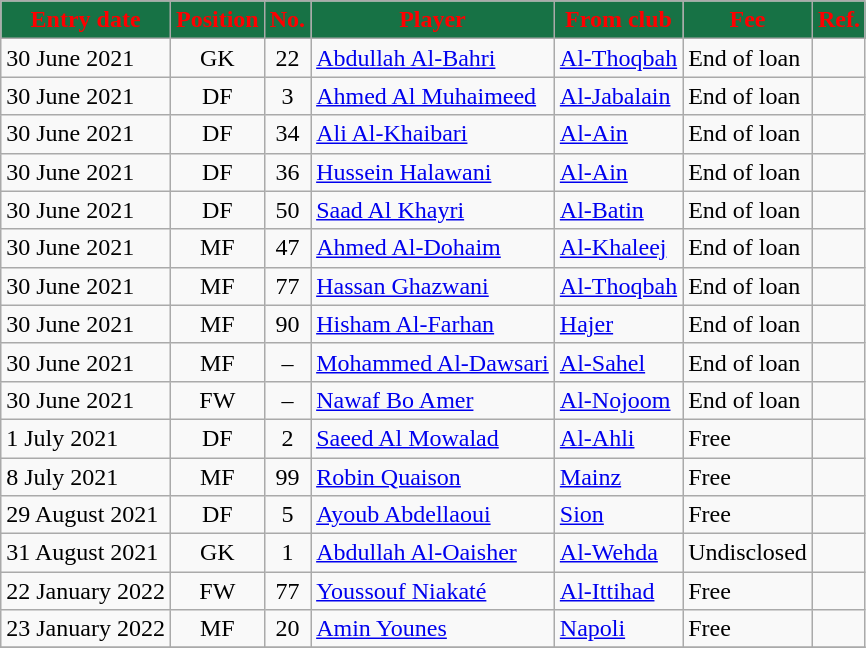<table class="wikitable sortable">
<tr>
<th style="background:#177245; color:red;"><strong>Entry date</strong></th>
<th style="background:#177245; color:red;"><strong>Position</strong></th>
<th style="background:#177245; color:red;"><strong>No.</strong></th>
<th style="background:#177245; color:red;"><strong>Player</strong></th>
<th style="background:#177245; color:red;"><strong>From club</strong></th>
<th style="background:#177245; color:red;"><strong>Fee</strong></th>
<th style="background:#177245; color:red;"><strong>Ref.</strong></th>
</tr>
<tr>
<td>30 June 2021</td>
<td style="text-align:center;">GK</td>
<td style="text-align:center;">22</td>
<td style="text-align:left;"> <a href='#'>Abdullah Al-Bahri</a></td>
<td style="text-align:left;"> <a href='#'>Al-Thoqbah</a></td>
<td>End of loan</td>
<td></td>
</tr>
<tr>
<td>30 June 2021</td>
<td style="text-align:center;">DF</td>
<td style="text-align:center;">3</td>
<td style="text-align:left;"> <a href='#'>Ahmed Al Muhaimeed</a></td>
<td style="text-align:left;"> <a href='#'>Al-Jabalain</a></td>
<td>End of loan</td>
<td></td>
</tr>
<tr>
<td>30 June 2021</td>
<td style="text-align:center;">DF</td>
<td style="text-align:center;">34</td>
<td style="text-align:left;"> <a href='#'>Ali Al-Khaibari</a></td>
<td style="text-align:left;"> <a href='#'>Al-Ain</a></td>
<td>End of loan</td>
<td></td>
</tr>
<tr>
<td>30 June 2021</td>
<td style="text-align:center;">DF</td>
<td style="text-align:center;">36</td>
<td style="text-align:left;"> <a href='#'>Hussein Halawani</a></td>
<td style="text-align:left;"> <a href='#'>Al-Ain</a></td>
<td>End of loan</td>
<td></td>
</tr>
<tr>
<td>30 June 2021</td>
<td style="text-align:center;">DF</td>
<td style="text-align:center;">50</td>
<td style="text-align:left;"> <a href='#'>Saad Al Khayri</a></td>
<td style="text-align:left;"> <a href='#'>Al-Batin</a></td>
<td>End of loan</td>
<td></td>
</tr>
<tr>
<td>30 June 2021</td>
<td style="text-align:center;">MF</td>
<td style="text-align:center;">47</td>
<td style="text-align:left;"> <a href='#'>Ahmed Al-Dohaim</a></td>
<td style="text-align:left;"> <a href='#'>Al-Khaleej</a></td>
<td>End of loan</td>
<td></td>
</tr>
<tr>
<td>30 June 2021</td>
<td style="text-align:center;">MF</td>
<td style="text-align:center;">77</td>
<td style="text-align:left;"> <a href='#'>Hassan Ghazwani</a></td>
<td style="text-align:left;"> <a href='#'>Al-Thoqbah</a></td>
<td>End of loan</td>
<td></td>
</tr>
<tr>
<td>30 June 2021</td>
<td style="text-align:center;">MF</td>
<td style="text-align:center;">90</td>
<td style="text-align:left;"> <a href='#'>Hisham Al-Farhan</a></td>
<td style="text-align:left;"> <a href='#'>Hajer</a></td>
<td>End of loan</td>
<td></td>
</tr>
<tr>
<td>30 June 2021</td>
<td style="text-align:center;">MF</td>
<td style="text-align:center;">–</td>
<td style="text-align:left;"> <a href='#'>Mohammed Al-Dawsari</a></td>
<td style="text-align:left;"> <a href='#'>Al-Sahel</a></td>
<td>End of loan</td>
<td></td>
</tr>
<tr>
<td>30 June 2021</td>
<td style="text-align:center;">FW</td>
<td style="text-align:center;">–</td>
<td style="text-align:left;"> <a href='#'>Nawaf Bo Amer</a></td>
<td style="text-align:left;"> <a href='#'>Al-Nojoom</a></td>
<td>End of loan</td>
<td></td>
</tr>
<tr>
<td>1 July 2021</td>
<td style="text-align:center;">DF</td>
<td style="text-align:center;">2</td>
<td style="text-align:left;"> <a href='#'>Saeed Al Mowalad</a></td>
<td style="text-align:left;"> <a href='#'>Al-Ahli</a></td>
<td>Free</td>
<td></td>
</tr>
<tr>
<td>8 July 2021</td>
<td style="text-align:center;">MF</td>
<td style="text-align:center;">99</td>
<td style="text-align:left;"> <a href='#'>Robin Quaison</a></td>
<td style="text-align:left;"> <a href='#'>Mainz</a></td>
<td>Free</td>
<td></td>
</tr>
<tr>
<td>29 August 2021</td>
<td style="text-align:center;">DF</td>
<td style="text-align:center;">5</td>
<td style="text-align:left;"> <a href='#'>Ayoub Abdellaoui</a></td>
<td style="text-align:left;"> <a href='#'>Sion</a></td>
<td>Free</td>
<td></td>
</tr>
<tr>
<td>31 August 2021</td>
<td style="text-align:center;">GK</td>
<td style="text-align:center;">1</td>
<td style="text-align:left;"> <a href='#'>Abdullah Al-Oaisher</a></td>
<td style="text-align:left;"> <a href='#'>Al-Wehda</a></td>
<td>Undisclosed</td>
<td></td>
</tr>
<tr>
<td>22 January 2022</td>
<td style="text-align:center;">FW</td>
<td style="text-align:center;">77</td>
<td style="text-align:left;"> <a href='#'>Youssouf Niakaté</a></td>
<td style="text-align:left;"> <a href='#'>Al-Ittihad</a></td>
<td>Free</td>
<td></td>
</tr>
<tr>
<td>23 January 2022</td>
<td style="text-align:center;">MF</td>
<td style="text-align:center;">20</td>
<td style="text-align:left;"> <a href='#'>Amin Younes</a></td>
<td style="text-align:left;"> <a href='#'>Napoli</a></td>
<td>Free</td>
<td></td>
</tr>
<tr>
</tr>
</table>
